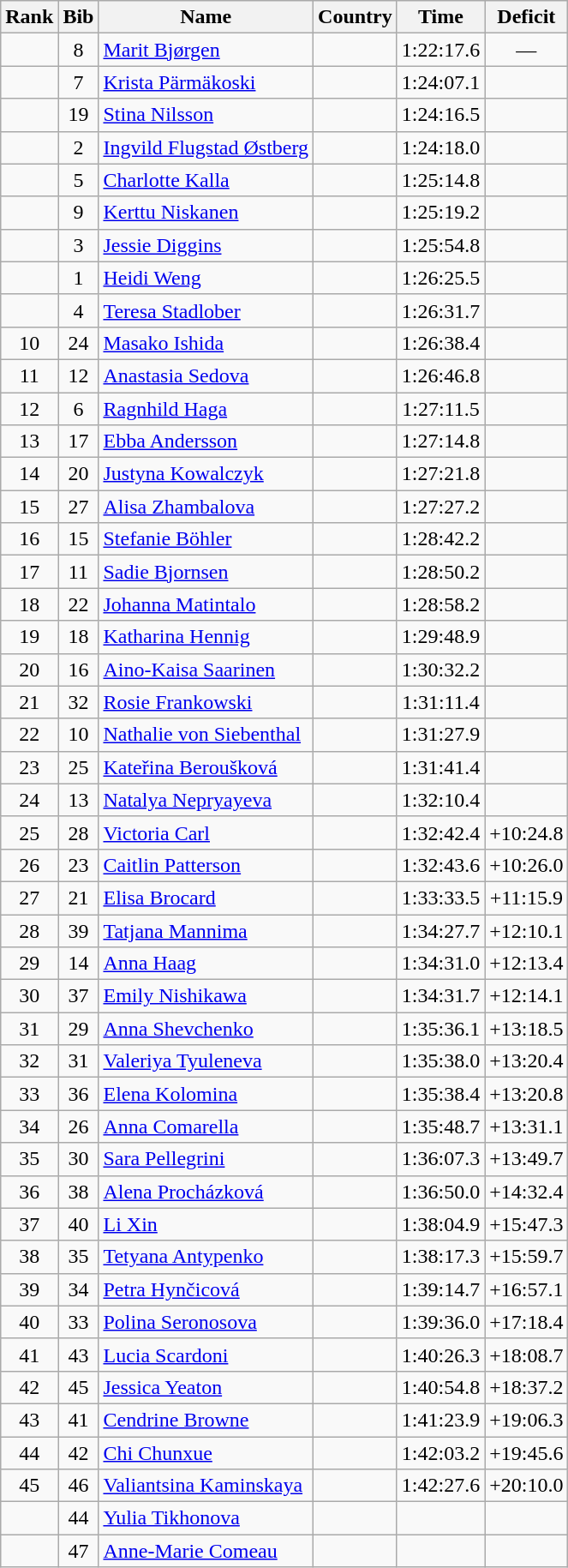<table class="wikitable sortable" style="text-align:center">
<tr>
<th>Rank</th>
<th>Bib</th>
<th>Name</th>
<th>Country</th>
<th>Time</th>
<th>Deficit</th>
</tr>
<tr>
<td></td>
<td>8</td>
<td align="left"><a href='#'>Marit Bjørgen</a></td>
<td align="left"></td>
<td>1:22:17.6</td>
<td>—</td>
</tr>
<tr>
<td></td>
<td>7</td>
<td align="left"><a href='#'>Krista Pärmäkoski</a></td>
<td align="left"></td>
<td>1:24:07.1</td>
<td></td>
</tr>
<tr>
<td></td>
<td>19</td>
<td align="left"><a href='#'>Stina Nilsson</a></td>
<td align="left"></td>
<td>1:24:16.5</td>
<td></td>
</tr>
<tr>
<td></td>
<td>2</td>
<td align="left"><a href='#'>Ingvild Flugstad Østberg</a></td>
<td align="left"></td>
<td>1:24:18.0</td>
<td></td>
</tr>
<tr>
<td></td>
<td>5</td>
<td align="left"><a href='#'>Charlotte Kalla</a></td>
<td align="left"></td>
<td>1:25:14.8</td>
<td></td>
</tr>
<tr>
<td></td>
<td>9</td>
<td align="left"><a href='#'>Kerttu Niskanen</a></td>
<td align="left"></td>
<td>1:25:19.2</td>
<td></td>
</tr>
<tr>
<td></td>
<td>3</td>
<td align="left"><a href='#'>Jessie Diggins</a></td>
<td align="left"></td>
<td>1:25:54.8</td>
<td></td>
</tr>
<tr>
<td></td>
<td>1</td>
<td align="left"><a href='#'>Heidi Weng</a></td>
<td align="left"></td>
<td>1:26:25.5</td>
<td></td>
</tr>
<tr>
<td></td>
<td>4</td>
<td align="left"><a href='#'>Teresa Stadlober</a></td>
<td align="left"></td>
<td>1:26:31.7</td>
<td></td>
</tr>
<tr>
<td>10</td>
<td>24</td>
<td align="left"><a href='#'>Masako Ishida</a></td>
<td align="left"></td>
<td>1:26:38.4</td>
<td></td>
</tr>
<tr>
<td>11</td>
<td>12</td>
<td align="left"><a href='#'>Anastasia Sedova</a></td>
<td align="left"></td>
<td>1:26:46.8</td>
<td></td>
</tr>
<tr>
<td>12</td>
<td>6</td>
<td align="left"><a href='#'>Ragnhild Haga</a></td>
<td align="left"></td>
<td>1:27:11.5</td>
<td></td>
</tr>
<tr>
<td>13</td>
<td>17</td>
<td align="left"><a href='#'>Ebba Andersson</a></td>
<td align="left"></td>
<td>1:27:14.8</td>
<td></td>
</tr>
<tr>
<td>14</td>
<td>20</td>
<td align="left"><a href='#'>Justyna Kowalczyk</a></td>
<td align="left"></td>
<td>1:27:21.8</td>
<td></td>
</tr>
<tr>
<td>15</td>
<td>27</td>
<td align="left"><a href='#'>Alisa Zhambalova</a></td>
<td align="left"></td>
<td>1:27:27.2</td>
<td></td>
</tr>
<tr>
<td>16</td>
<td>15</td>
<td align="left"><a href='#'>Stefanie Böhler</a></td>
<td align="left"></td>
<td>1:28:42.2</td>
<td></td>
</tr>
<tr>
<td>17</td>
<td>11</td>
<td align="left"><a href='#'>Sadie Bjornsen</a></td>
<td align="left"></td>
<td>1:28:50.2</td>
<td></td>
</tr>
<tr>
<td>18</td>
<td>22</td>
<td align="left"><a href='#'>Johanna Matintalo</a></td>
<td align="left"></td>
<td>1:28:58.2</td>
<td></td>
</tr>
<tr>
<td>19</td>
<td>18</td>
<td align="left"><a href='#'>Katharina Hennig</a></td>
<td align="left"></td>
<td>1:29:48.9</td>
<td></td>
</tr>
<tr>
<td>20</td>
<td>16</td>
<td align="left"><a href='#'>Aino-Kaisa Saarinen</a></td>
<td align="left"></td>
<td>1:30:32.2</td>
<td></td>
</tr>
<tr>
<td>21</td>
<td>32</td>
<td align="left"><a href='#'>Rosie Frankowski</a></td>
<td align="left"></td>
<td>1:31:11.4</td>
<td></td>
</tr>
<tr>
<td>22</td>
<td>10</td>
<td align="left"><a href='#'>Nathalie von Siebenthal</a></td>
<td align="left"></td>
<td>1:31:27.9</td>
<td></td>
</tr>
<tr>
<td>23</td>
<td>25</td>
<td align="left"><a href='#'>Kateřina Beroušková</a></td>
<td align="left"></td>
<td>1:31:41.4</td>
<td></td>
</tr>
<tr>
<td>24</td>
<td>13</td>
<td align="left"><a href='#'>Natalya Nepryayeva</a></td>
<td align="left"></td>
<td>1:32:10.4</td>
<td></td>
</tr>
<tr>
<td>25</td>
<td>28</td>
<td align="left"><a href='#'>Victoria Carl</a></td>
<td align="left"></td>
<td>1:32:42.4</td>
<td>+10:24.8</td>
</tr>
<tr>
<td>26</td>
<td>23</td>
<td align="left"><a href='#'>Caitlin Patterson</a></td>
<td align="left"></td>
<td>1:32:43.6</td>
<td>+10:26.0</td>
</tr>
<tr>
<td>27</td>
<td>21</td>
<td align="left"><a href='#'>Elisa Brocard</a></td>
<td align="left"></td>
<td>1:33:33.5</td>
<td>+11:15.9</td>
</tr>
<tr>
<td>28</td>
<td>39</td>
<td align="left"><a href='#'>Tatjana Mannima</a></td>
<td align="left"></td>
<td>1:34:27.7</td>
<td>+12:10.1</td>
</tr>
<tr>
<td>29</td>
<td>14</td>
<td align="left"><a href='#'>Anna Haag</a></td>
<td align="left"></td>
<td>1:34:31.0</td>
<td>+12:13.4</td>
</tr>
<tr>
<td>30</td>
<td>37</td>
<td align="left"><a href='#'>Emily Nishikawa</a></td>
<td align="left"></td>
<td>1:34:31.7</td>
<td>+12:14.1</td>
</tr>
<tr>
<td>31</td>
<td>29</td>
<td align="left"><a href='#'>Anna Shevchenko</a></td>
<td align="left"></td>
<td>1:35:36.1</td>
<td>+13:18.5</td>
</tr>
<tr>
<td>32</td>
<td>31</td>
<td align="left"><a href='#'>Valeriya Tyuleneva</a></td>
<td align="left"></td>
<td>1:35:38.0</td>
<td>+13:20.4</td>
</tr>
<tr>
<td>33</td>
<td>36</td>
<td align="left"><a href='#'>Elena Kolomina</a></td>
<td align="left"></td>
<td>1:35:38.4</td>
<td>+13:20.8</td>
</tr>
<tr>
<td>34</td>
<td>26</td>
<td align="left"><a href='#'>Anna Comarella</a></td>
<td align="left"></td>
<td>1:35:48.7</td>
<td>+13:31.1</td>
</tr>
<tr>
<td>35</td>
<td>30</td>
<td align="left"><a href='#'>Sara Pellegrini</a></td>
<td align="left"></td>
<td>1:36:07.3</td>
<td>+13:49.7</td>
</tr>
<tr>
<td>36</td>
<td>38</td>
<td align="left"><a href='#'>Alena Procházková</a></td>
<td align="left"></td>
<td>1:36:50.0</td>
<td>+14:32.4</td>
</tr>
<tr>
<td>37</td>
<td>40</td>
<td align="left"><a href='#'>Li Xin</a></td>
<td align="left"></td>
<td>1:38:04.9</td>
<td>+15:47.3</td>
</tr>
<tr>
<td>38</td>
<td>35</td>
<td align="left"><a href='#'>Tetyana Antypenko</a></td>
<td align="left"></td>
<td>1:38:17.3</td>
<td>+15:59.7</td>
</tr>
<tr>
<td>39</td>
<td>34</td>
<td align="left"><a href='#'>Petra Hynčicová</a></td>
<td align="left"></td>
<td>1:39:14.7</td>
<td>+16:57.1</td>
</tr>
<tr>
<td>40</td>
<td>33</td>
<td align="left"><a href='#'>Polina Seronosova</a></td>
<td align="left"></td>
<td>1:39:36.0</td>
<td>+17:18.4</td>
</tr>
<tr>
<td>41</td>
<td>43</td>
<td align="left"><a href='#'>Lucia Scardoni</a></td>
<td align="left"></td>
<td>1:40:26.3</td>
<td>+18:08.7</td>
</tr>
<tr>
<td>42</td>
<td>45</td>
<td align="left"><a href='#'>Jessica Yeaton</a></td>
<td align="left"></td>
<td>1:40:54.8</td>
<td>+18:37.2</td>
</tr>
<tr>
<td>43</td>
<td>41</td>
<td align="left"><a href='#'>Cendrine Browne</a></td>
<td align="left"></td>
<td>1:41:23.9</td>
<td>+19:06.3</td>
</tr>
<tr>
<td>44</td>
<td>42</td>
<td align="left"><a href='#'>Chi Chunxue</a></td>
<td align="left"></td>
<td>1:42:03.2</td>
<td>+19:45.6</td>
</tr>
<tr>
<td>45</td>
<td>46</td>
<td align="left"><a href='#'>Valiantsina Kaminskaya</a></td>
<td align="left"></td>
<td>1:42:27.6</td>
<td>+20:10.0</td>
</tr>
<tr>
<td></td>
<td>44</td>
<td align="left"><a href='#'>Yulia Tikhonova</a></td>
<td align="left"></td>
<td></td>
<td></td>
</tr>
<tr>
<td></td>
<td>47</td>
<td align="left"><a href='#'>Anne-Marie Comeau</a></td>
<td align="left"></td>
<td></td>
<td></td>
</tr>
</table>
